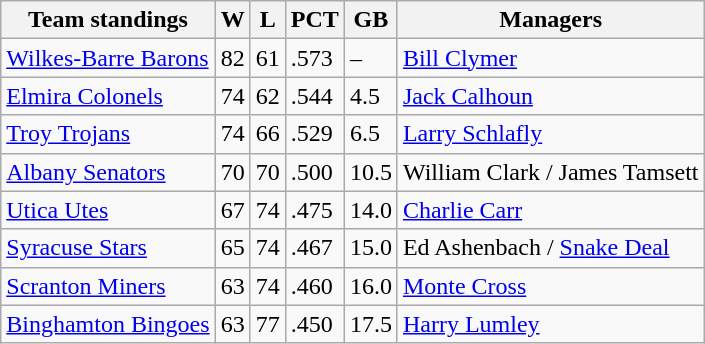<table class="wikitable">
<tr>
<th>Team standings</th>
<th>W</th>
<th>L</th>
<th>PCT</th>
<th>GB</th>
<th>Managers</th>
</tr>
<tr>
<td><a href='#'>Wilkes-Barre Barons</a></td>
<td>82</td>
<td>61</td>
<td>.573</td>
<td>–</td>
<td><a href='#'>Bill Clymer</a></td>
</tr>
<tr>
<td><a href='#'>Elmira Colonels</a></td>
<td>74</td>
<td>62</td>
<td>.544</td>
<td>4.5</td>
<td><a href='#'>Jack Calhoun</a></td>
</tr>
<tr>
<td><a href='#'>Troy Trojans</a></td>
<td>74</td>
<td>66</td>
<td>.529</td>
<td>6.5</td>
<td><a href='#'>Larry Schlafly</a></td>
</tr>
<tr>
<td><a href='#'>Albany Senators</a></td>
<td>70</td>
<td>70</td>
<td>.500</td>
<td>10.5</td>
<td>William Clark / James Tamsett</td>
</tr>
<tr>
<td><a href='#'>Utica Utes</a></td>
<td>67</td>
<td>74</td>
<td>.475</td>
<td>14.0</td>
<td><a href='#'>Charlie Carr</a></td>
</tr>
<tr>
<td><a href='#'>Syracuse Stars</a></td>
<td>65</td>
<td>74</td>
<td>.467</td>
<td>15.0</td>
<td>Ed Ashenbach / <a href='#'>Snake Deal</a></td>
</tr>
<tr>
<td><a href='#'>Scranton Miners</a></td>
<td>63</td>
<td>74</td>
<td>.460</td>
<td>16.0</td>
<td><a href='#'>Monte Cross</a></td>
</tr>
<tr>
<td><a href='#'>Binghamton Bingoes</a></td>
<td>63</td>
<td>77</td>
<td>.450</td>
<td>17.5</td>
<td><a href='#'>Harry Lumley</a></td>
</tr>
</table>
